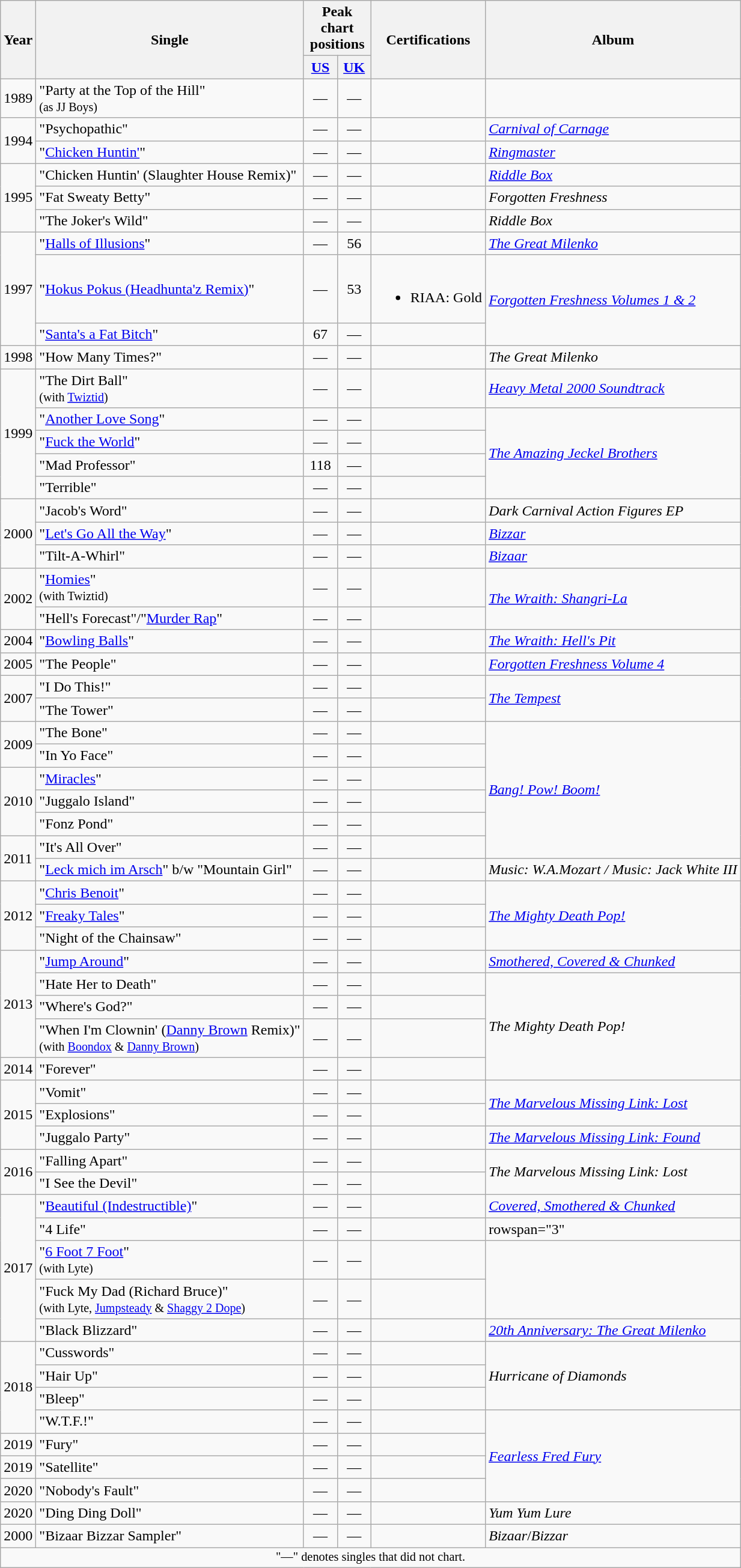<table class="wikitable">
<tr>
<th rowspan="2">Year</th>
<th rowspan="2">Single</th>
<th colspan="2">Peak chart positions</th>
<th rowspan="2">Certifications</th>
<th rowspan="2">Album</th>
</tr>
<tr>
<th width="30"><a href='#'>US</a><br></th>
<th width="30"><a href='#'>UK</a><br></th>
</tr>
<tr>
<td>1989</td>
<td>"Party at the Top of the Hill" <br><small>(as JJ Boys)</small></td>
<td style="text-align:center">—</td>
<td style="text-align:center">—</td>
<td></td>
<td></td>
</tr>
<tr>
<td rowspan="2">1994</td>
<td>"Psychopathic"</td>
<td style="text-align:center">—</td>
<td style="text-align:center">—</td>
<td></td>
<td><em><a href='#'>Carnival of Carnage</a></em></td>
</tr>
<tr>
<td>"<a href='#'>Chicken Huntin'</a>"</td>
<td style="text-align:center">—</td>
<td style="text-align:center">—</td>
<td></td>
<td><em><a href='#'>Ringmaster</a></em></td>
</tr>
<tr>
<td rowspan="3">1995</td>
<td>"Chicken Huntin' (Slaughter House Remix)"</td>
<td style="text-align:center">—</td>
<td style="text-align:center">—</td>
<td></td>
<td><em><a href='#'>Riddle Box</a></em></td>
</tr>
<tr>
<td>"Fat Sweaty Betty"</td>
<td style="text-align:center">—</td>
<td style="text-align:center">—</td>
<td></td>
<td><em>Forgotten Freshness</em></td>
</tr>
<tr>
<td>"The Joker's Wild"</td>
<td style="text-align:center">—</td>
<td style="text-align:center">—</td>
<td></td>
<td><em>Riddle Box</em></td>
</tr>
<tr>
<td rowspan="3">1997</td>
<td>"<a href='#'>Halls of Illusions</a>"</td>
<td style="text-align:center">—</td>
<td style="text-align:center">56</td>
<td></td>
<td><em><a href='#'>The Great Milenko</a></em></td>
</tr>
<tr>
<td>"<a href='#'>Hokus Pokus (Headhunta'z Remix)</a>"</td>
<td style="text-align:center">—</td>
<td style="text-align:center">53</td>
<td><br><ul><li>RIAA: Gold</li></ul></td>
<td rowspan="2"><em><a href='#'>Forgotten Freshness Volumes 1 & 2</a></em></td>
</tr>
<tr>
<td>"<a href='#'>Santa's a Fat Bitch</a>"</td>
<td style="text-align:center">67</td>
<td style="text-align:center">—</td>
<td></td>
</tr>
<tr>
<td>1998</td>
<td>"How Many Times?"</td>
<td style="text-align:center">—</td>
<td style="text-align:center">—</td>
<td></td>
<td><em>The Great Milenko</em></td>
</tr>
<tr>
<td rowspan="5">1999</td>
<td>"The Dirt Ball"<br><small>(with <a href='#'>Twiztid</a>)</small></td>
<td style="text-align:center">—</td>
<td style="text-align:center">—</td>
<td></td>
<td><em><a href='#'>Heavy Metal 2000 Soundtrack</a></em></td>
</tr>
<tr>
<td>"<a href='#'>Another Love Song</a>"</td>
<td style="text-align:center">—</td>
<td style="text-align:center">—</td>
<td></td>
<td rowspan="4"><em><a href='#'>The Amazing Jeckel Brothers</a></em></td>
</tr>
<tr>
<td>"<a href='#'>Fuck the World</a>"</td>
<td style="text-align:center">—</td>
<td style="text-align:center">—</td>
<td></td>
</tr>
<tr>
<td>"Mad Professor"</td>
<td style="text-align:center">118</td>
<td style="text-align:center">—</td>
<td></td>
</tr>
<tr>
<td>"Terrible"</td>
<td style="text-align:center">—</td>
<td style="text-align:center">—</td>
<td></td>
</tr>
<tr>
<td rowspan="3">2000</td>
<td>"Jacob's Word"</td>
<td style="text-align:center">—</td>
<td style="text-align:center">—</td>
<td></td>
<td><em>Dark Carnival Action Figures EP</em></td>
</tr>
<tr>
<td>"<a href='#'>Let's Go All the Way</a>"</td>
<td style="text-align:center">—</td>
<td style="text-align:center">—</td>
<td></td>
<td><em><a href='#'>Bizzar</a></em></td>
</tr>
<tr>
<td>"Tilt-A-Whirl"</td>
<td style="text-align:center">—</td>
<td style="text-align:center">—</td>
<td></td>
<td><em><a href='#'>Bizaar</a></em></td>
</tr>
<tr>
<td rowspan="2">2002</td>
<td>"<a href='#'>Homies</a>" <br><small>(with Twiztid)</small></td>
<td style="text-align:center">—</td>
<td style="text-align:center">—</td>
<td></td>
<td rowspan="2"><em><a href='#'>The Wraith: Shangri-La</a></em></td>
</tr>
<tr>
<td>"Hell's Forecast"/"<a href='#'>Murder Rap</a>"</td>
<td style="text-align:center">—</td>
<td style="text-align:center">—</td>
<td></td>
</tr>
<tr>
<td>2004</td>
<td>"<a href='#'>Bowling Balls</a>"</td>
<td style="text-align:center">—</td>
<td style="text-align:center">—</td>
<td></td>
<td><em><a href='#'>The Wraith: Hell's Pit</a></em></td>
</tr>
<tr>
<td>2005</td>
<td>"The People"</td>
<td style="text-align:center">—</td>
<td style="text-align:center">—</td>
<td></td>
<td><em><a href='#'>Forgotten Freshness Volume 4</a></em></td>
</tr>
<tr>
<td rowspan="2">2007</td>
<td>"I Do This!"</td>
<td style="text-align:center">—</td>
<td style="text-align:center">—</td>
<td></td>
<td rowspan="2"><em><a href='#'>The Tempest</a></em></td>
</tr>
<tr>
<td>"The Tower"</td>
<td style="text-align:center">—</td>
<td style="text-align:center">—</td>
<td></td>
</tr>
<tr>
<td rowspan="2">2009</td>
<td>"The Bone"</td>
<td style="text-align:center">—</td>
<td style="text-align:center">—</td>
<td></td>
<td rowspan="6"><em><a href='#'>Bang! Pow! Boom!</a></em></td>
</tr>
<tr>
<td>"In Yo Face"</td>
<td style="text-align:center">—</td>
<td style="text-align:center">—</td>
<td></td>
</tr>
<tr>
<td rowspan="3">2010</td>
<td>"<a href='#'>Miracles</a>"</td>
<td style="text-align:center">—</td>
<td style="text-align:center">—</td>
<td></td>
</tr>
<tr>
<td>"Juggalo Island"</td>
<td style="text-align:center">—</td>
<td style="text-align:center">—</td>
<td></td>
</tr>
<tr>
<td>"Fonz Pond"</td>
<td style="text-align:center">—</td>
<td style="text-align:center">—</td>
<td></td>
</tr>
<tr>
<td rowspan="2">2011</td>
<td>"It's All Over"</td>
<td style="text-align:center">—</td>
<td style="text-align:center">—</td>
<td></td>
</tr>
<tr>
<td>"<a href='#'>Leck mich im Arsch</a>" b/w "Mountain Girl"</td>
<td style="text-align:center">—</td>
<td style="text-align:center">—</td>
<td></td>
<td><em>Music: W.A.Mozart / Music: Jack White III</em></td>
</tr>
<tr>
<td rowspan="3">2012</td>
<td>"<a href='#'>Chris Benoit</a>"</td>
<td style="text-align:center">—</td>
<td style="text-align:center">—</td>
<td></td>
<td rowspan="3"><em><a href='#'>The Mighty Death Pop!</a></em></td>
</tr>
<tr>
<td>"<a href='#'>Freaky Tales</a>"</td>
<td style="text-align:center">—</td>
<td style="text-align:center">—</td>
<td></td>
</tr>
<tr>
<td>"Night of the Chainsaw"</td>
<td style="text-align:center">—</td>
<td style="text-align:center">—</td>
<td></td>
</tr>
<tr>
<td rowspan="4">2013</td>
<td>"<a href='#'>Jump Around</a>"</td>
<td style="text-align:center">—</td>
<td style="text-align:center">—</td>
<td></td>
<td><em><a href='#'>Smothered, Covered & Chunked</a></em></td>
</tr>
<tr>
<td>"Hate Her to Death"</td>
<td style="text-align:center">—</td>
<td style="text-align:center">—</td>
<td></td>
<td rowspan="4"><em>The Mighty Death Pop!</em></td>
</tr>
<tr>
<td>"Where's God?"</td>
<td style="text-align:center">—</td>
<td style="text-align:center">—</td>
<td></td>
</tr>
<tr>
<td>"When I'm Clownin' (<a href='#'>Danny Brown</a> Remix)"<br><small> (with <a href='#'>Boondox</a> & <a href='#'>Danny Brown</a>)</small></td>
<td style="text-align:center">—</td>
<td style="text-align:center">—</td>
<td></td>
</tr>
<tr>
<td>2014</td>
<td>"Forever"</td>
<td style="text-align:center">—</td>
<td style="text-align:center">—</td>
<td></td>
</tr>
<tr>
<td rowspan="3">2015</td>
<td>"Vomit"</td>
<td style="text-align:center">—</td>
<td style="text-align:center">—</td>
<td></td>
<td rowspan="2"><em><a href='#'>The Marvelous Missing Link: Lost</a></em></td>
</tr>
<tr>
<td>"Explosions"</td>
<td style="text-align:center">—</td>
<td style="text-align:center">—</td>
<td></td>
</tr>
<tr>
<td>"Juggalo Party"</td>
<td style="text-align:center">—</td>
<td style="text-align:center">—</td>
<td></td>
<td><em><a href='#'>The Marvelous Missing Link: Found</a></em></td>
</tr>
<tr>
<td rowspan="2">2016</td>
<td>"Falling Apart"</td>
<td style="text-align:center">—</td>
<td style="text-align:center">—</td>
<td></td>
<td rowspan="2"><em>The Marvelous Missing Link: Lost</em></td>
</tr>
<tr>
<td>"I See the Devil"</td>
<td style="text-align:center">—</td>
<td style="text-align:center">—</td>
<td></td>
</tr>
<tr>
<td rowspan="5">2017</td>
<td>"<a href='#'>Beautiful (Indestructible)</a>"</td>
<td style="text-align:center">—</td>
<td style="text-align:center">—</td>
<td></td>
<td><em><a href='#'>Covered, Smothered & Chunked</a></em></td>
</tr>
<tr>
<td>"4 Life"</td>
<td style="text-align:center">—</td>
<td style="text-align:center">—</td>
<td></td>
<td>rowspan="3" </td>
</tr>
<tr>
<td>"<a href='#'>6 Foot 7 Foot</a>"<br><small>(with Lyte)</small></td>
<td style="text-align:center">—</td>
<td style="text-align:center">—</td>
<td></td>
</tr>
<tr>
<td>"Fuck My Dad (Richard Bruce)"<br><small>(with Lyte, <a href='#'>Jumpsteady</a> & <a href='#'>Shaggy 2 Dope</a>)</small></td>
<td style="text-align:center">—</td>
<td style="text-align:center">—</td>
<td></td>
</tr>
<tr>
<td>"Black Blizzard"</td>
<td style="text-align:center">—</td>
<td style="text-align:center">—</td>
<td></td>
<td><em><a href='#'>20th Anniversary: The Great Milenko</a></em></td>
</tr>
<tr>
<td rowspan="4">2018</td>
<td>"Cusswords"</td>
<td style="text-align:center">—</td>
<td style="text-align:center">—</td>
<td></td>
<td rowspan="3"><em>Hurricane of Diamonds</em></td>
</tr>
<tr>
<td>"Hair Up"</td>
<td style="text-align:center">—</td>
<td style="text-align:center">—</td>
<td></td>
</tr>
<tr>
<td>"Bleep"</td>
<td style="text-align:center">—</td>
<td style="text-align:center">—</td>
<td></td>
</tr>
<tr>
<td>"W.T.F.!"</td>
<td style="text-align:center">—</td>
<td style="text-align:center">—</td>
<td></td>
<td rowspan="4"><em><a href='#'>Fearless Fred Fury</a></em></td>
</tr>
<tr>
<td>2019</td>
<td>"Fury"</td>
<td style="text-align:center">—</td>
<td style="text-align:center">—</td>
<td></td>
</tr>
<tr>
<td>2019</td>
<td>"Satellite"</td>
<td style="text-align:center">—</td>
<td style="text-align:center">—</td>
<td></td>
</tr>
<tr>
<td>2020</td>
<td>"Nobody's Fault"</td>
<td style="text-align:center">—</td>
<td style="text-align:center">—</td>
<td></td>
</tr>
<tr>
<td>2020</td>
<td>"Ding Ding Doll"</td>
<td style="text-align:center">—</td>
<td style="text-align:center">—</td>
<td></td>
<td><em>Yum Yum Lure</em></td>
</tr>
<tr>
<td>2000</td>
<td>"Bizaar Bizzar Sampler"</td>
<td style="text-align:center">—</td>
<td style="text-align:center">—</td>
<td></td>
<td><em>Bizaar</em>/<em>Bizzar</em></td>
</tr>
<tr>
<td colspan="6" style="text-align:center; font-size: 85%">"—" denotes singles that did not chart.</td>
</tr>
</table>
